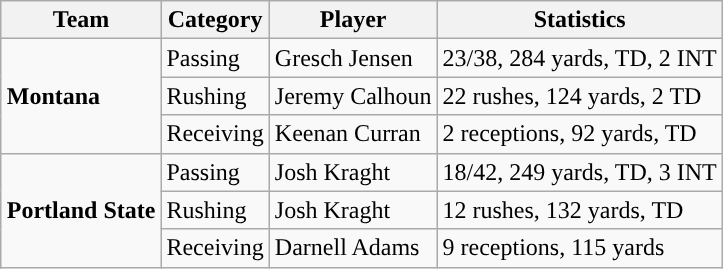<table class="wikitable" style="float: right;">
<tr>
<th>Team</th>
<th>Category</th>
<th>Player</th>
<th>Statistics</th>
</tr>
<tr>
<td rowspan=3><strong>Montana</strong></td>
<td>Passing</td>
<td>Gresch Jensen</td>
<td>23/38, 284 yards, TD, 2 INT</td>
</tr>
<tr>
<td>Rushing</td>
<td>Jeremy Calhoun</td>
<td>22 rushes, 124 yards, 2 TD</td>
</tr>
<tr>
<td>Receiving</td>
<td>Keenan Curran</td>
<td>2 receptions, 92 yards, TD</td>
</tr>
<tr>
<td rowspan=3><strong>Portland State</strong></td>
<td>Passing</td>
<td>Josh Kraght</td>
<td>18/42, 249 yards, TD, 3 INT</td>
</tr>
<tr>
<td>Rushing</td>
<td>Josh Kraght</td>
<td>12 rushes, 132 yards, TD</td>
</tr>
<tr>
<td>Receiving</td>
<td>Darnell Adams</td>
<td>9 receptions, 115 yards</td>
</tr>
</table>
